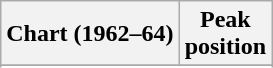<table class="wikitable sortable plainrowheaders" style="text-align:center">
<tr>
<th scope="col">Chart (1962–64)</th>
<th scope="col">Peak<br>position</th>
</tr>
<tr>
</tr>
<tr>
</tr>
<tr>
</tr>
</table>
